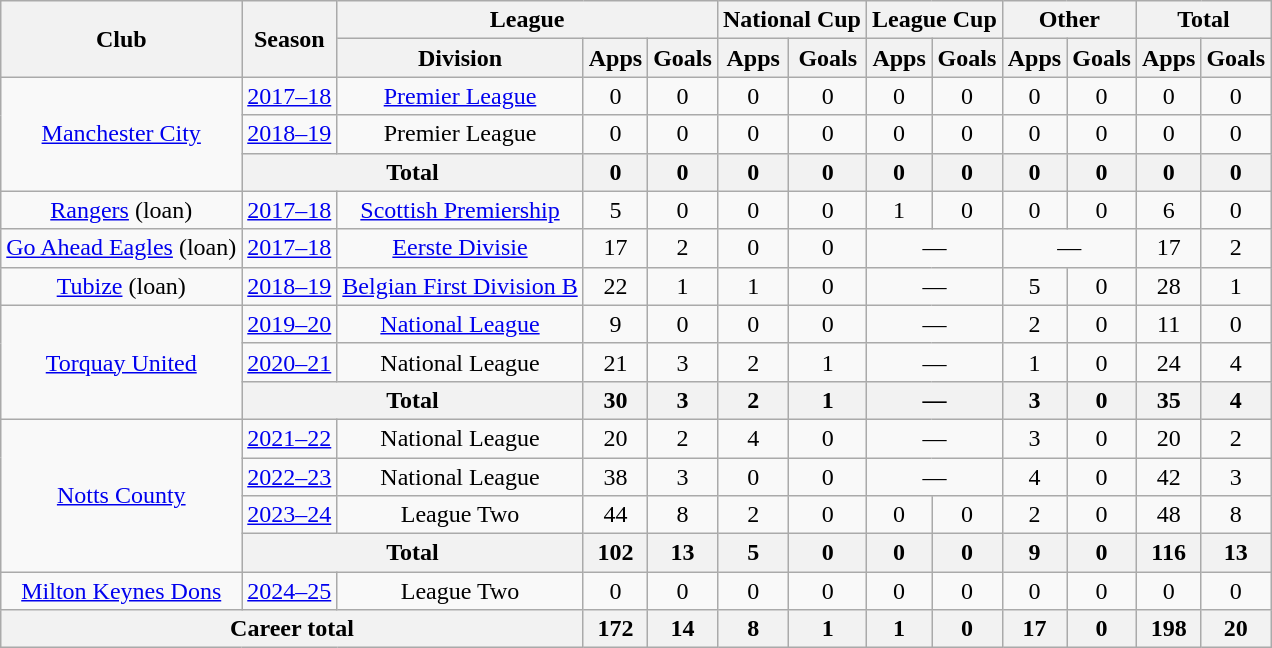<table class=wikitable style="text-align: center">
<tr>
<th rowspan=2>Club</th>
<th rowspan=2>Season</th>
<th colspan=3>League</th>
<th colspan=2>National Cup</th>
<th colspan=2>League Cup</th>
<th colspan=2>Other</th>
<th colspan=2>Total</th>
</tr>
<tr>
<th>Division</th>
<th>Apps</th>
<th>Goals</th>
<th>Apps</th>
<th>Goals</th>
<th>Apps</th>
<th>Goals</th>
<th>Apps</th>
<th>Goals</th>
<th>Apps</th>
<th>Goals</th>
</tr>
<tr>
<td rowspan=3><a href='#'>Manchester City</a></td>
<td><a href='#'>2017–18</a></td>
<td><a href='#'>Premier League</a></td>
<td>0</td>
<td>0</td>
<td>0</td>
<td>0</td>
<td>0</td>
<td>0</td>
<td>0</td>
<td>0</td>
<td>0</td>
<td>0</td>
</tr>
<tr>
<td><a href='#'>2018–19</a></td>
<td>Premier League</td>
<td>0</td>
<td>0</td>
<td>0</td>
<td>0</td>
<td>0</td>
<td>0</td>
<td>0</td>
<td>0</td>
<td>0</td>
<td>0</td>
</tr>
<tr>
<th colspan=2>Total</th>
<th>0</th>
<th>0</th>
<th>0</th>
<th>0</th>
<th>0</th>
<th>0</th>
<th>0</th>
<th>0</th>
<th>0</th>
<th>0</th>
</tr>
<tr>
<td><a href='#'>Rangers</a> (loan)</td>
<td><a href='#'>2017–18</a></td>
<td><a href='#'>Scottish Premiership</a></td>
<td>5</td>
<td>0</td>
<td>0</td>
<td>0</td>
<td>1</td>
<td>0</td>
<td>0</td>
<td>0</td>
<td>6</td>
<td>0</td>
</tr>
<tr>
<td><a href='#'>Go Ahead Eagles</a> (loan)</td>
<td><a href='#'>2017–18</a></td>
<td><a href='#'>Eerste Divisie</a></td>
<td>17</td>
<td>2</td>
<td>0</td>
<td>0</td>
<td colspan=2>—</td>
<td colspan=2>—</td>
<td>17</td>
<td>2</td>
</tr>
<tr>
<td><a href='#'>Tubize</a> (loan)</td>
<td><a href='#'>2018–19</a></td>
<td><a href='#'>Belgian First Division B</a></td>
<td>22</td>
<td>1</td>
<td>1</td>
<td>0</td>
<td colspan=2>—</td>
<td>5</td>
<td>0</td>
<td>28</td>
<td>1</td>
</tr>
<tr>
<td rowspan=3><a href='#'>Torquay United</a></td>
<td><a href='#'>2019–20</a></td>
<td><a href='#'>National League</a></td>
<td>9</td>
<td>0</td>
<td>0</td>
<td>0</td>
<td colspan=2>—</td>
<td>2</td>
<td>0</td>
<td>11</td>
<td>0</td>
</tr>
<tr>
<td><a href='#'>2020–21</a></td>
<td>National League</td>
<td>21</td>
<td>3</td>
<td>2</td>
<td>1</td>
<td colspan=2>—</td>
<td>1</td>
<td>0</td>
<td>24</td>
<td>4</td>
</tr>
<tr>
<th colspan=2>Total</th>
<th>30</th>
<th>3</th>
<th>2</th>
<th>1</th>
<th colspan=2>—</th>
<th>3</th>
<th>0</th>
<th>35</th>
<th>4</th>
</tr>
<tr>
<td rowspan=4><a href='#'>Notts County</a></td>
<td><a href='#'>2021–22</a></td>
<td>National League</td>
<td>20</td>
<td>2</td>
<td>4</td>
<td>0</td>
<td colspan=2>—</td>
<td>3</td>
<td>0</td>
<td>20</td>
<td>2</td>
</tr>
<tr>
<td><a href='#'>2022–23</a></td>
<td>National League</td>
<td>38</td>
<td>3</td>
<td>0</td>
<td>0</td>
<td colspan=2>—</td>
<td>4</td>
<td>0</td>
<td>42</td>
<td>3</td>
</tr>
<tr>
<td><a href='#'>2023–24</a></td>
<td>League Two</td>
<td>44</td>
<td>8</td>
<td>2</td>
<td>0</td>
<td>0</td>
<td>0</td>
<td>2</td>
<td>0</td>
<td>48</td>
<td>8</td>
</tr>
<tr>
<th colspan=2>Total</th>
<th>102</th>
<th>13</th>
<th>5</th>
<th>0</th>
<th>0</th>
<th>0</th>
<th>9</th>
<th>0</th>
<th>116</th>
<th>13</th>
</tr>
<tr>
<td><a href='#'>Milton Keynes Dons</a></td>
<td><a href='#'>2024–25</a></td>
<td>League Two</td>
<td>0</td>
<td>0</td>
<td>0</td>
<td>0</td>
<td>0</td>
<td>0</td>
<td>0</td>
<td>0</td>
<td>0</td>
<td>0</td>
</tr>
<tr>
<th colspan=3>Career total</th>
<th>172</th>
<th>14</th>
<th>8</th>
<th>1</th>
<th>1</th>
<th>0</th>
<th>17</th>
<th>0</th>
<th>198</th>
<th>20</th>
</tr>
</table>
